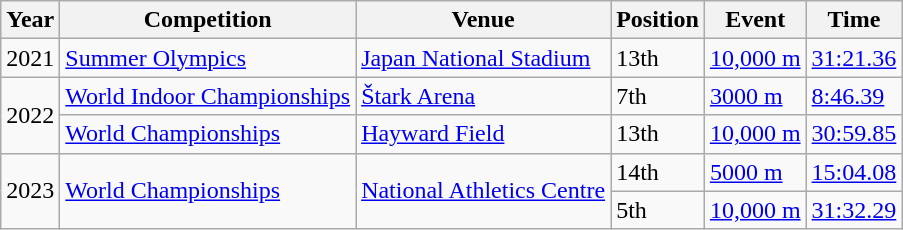<table class="wikitable">
<tr>
<th>Year</th>
<th>Competition</th>
<th>Venue</th>
<th>Position</th>
<th>Event</th>
<th>Time</th>
</tr>
<tr>
<td>2021</td>
<td><a href='#'>Summer Olympics</a></td>
<td><a href='#'>Japan National Stadium</a></td>
<td>13th</td>
<td><a href='#'>10,000 m</a></td>
<td><a href='#'>31:21.36</a></td>
</tr>
<tr>
<td rowspan="2">2022</td>
<td><a href='#'>World Indoor Championships</a></td>
<td><a href='#'>Štark Arena</a></td>
<td>7th</td>
<td><a href='#'>3000 m</a></td>
<td><a href='#'>8:46.39</a></td>
</tr>
<tr>
<td><a href='#'>World Championships</a></td>
<td><a href='#'>Hayward Field</a></td>
<td>13th</td>
<td><a href='#'>10,000 m</a></td>
<td><a href='#'>30:59.85</a></td>
</tr>
<tr>
<td rowspan="2">2023</td>
<td rowspan="2"><a href='#'>World Championships</a></td>
<td rowspan="2"><a href='#'>National Athletics Centre</a></td>
<td>14th</td>
<td><a href='#'>5000 m</a></td>
<td><a href='#'>15:04.08</a></td>
</tr>
<tr>
<td>5th</td>
<td><a href='#'>10,000 m</a></td>
<td><a href='#'>31:32.29</a></td>
</tr>
</table>
